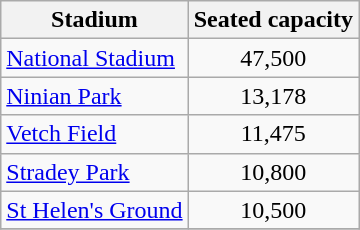<table class="wikitable sortable">
<tr>
<th>Stadium</th>
<th>Seated capacity</th>
</tr>
<tr>
<td><a href='#'>National Stadium</a></td>
<td align="center">47,500</td>
</tr>
<tr>
<td><a href='#'>Ninian Park</a></td>
<td align="center">13,178</td>
</tr>
<tr>
<td><a href='#'>Vetch Field</a></td>
<td align="center">11,475</td>
</tr>
<tr>
<td><a href='#'>Stradey Park</a></td>
<td align="center">10,800</td>
</tr>
<tr>
<td><a href='#'>St Helen's Ground</a></td>
<td align="center">10,500</td>
</tr>
<tr>
</tr>
</table>
